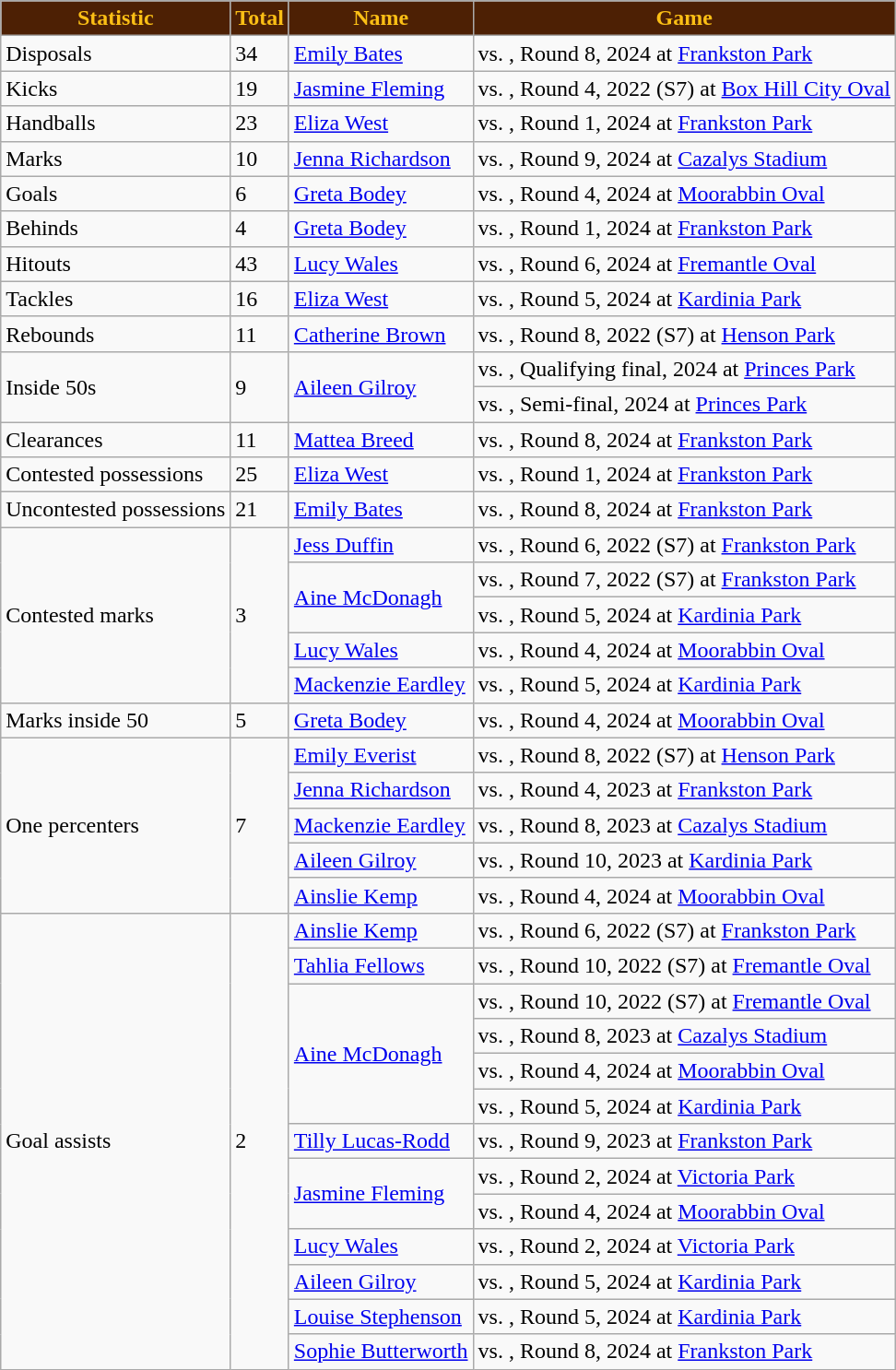<table class="wikitable" style="text-align:left;">
<tr style="color:#fbbf15; text-align:center; background:#4d2004; font-weight:bold">
<td>Statistic</td>
<td>Total</td>
<td>Name</td>
<td>Game</td>
</tr>
<tr>
<td>Disposals</td>
<td>34</td>
<td><a href='#'>Emily Bates</a></td>
<td>vs. , Round 8, 2024 at <a href='#'>Frankston Park</a></td>
</tr>
<tr>
<td>Kicks</td>
<td>19</td>
<td><a href='#'>Jasmine Fleming</a></td>
<td>vs. , Round 4, 2022 (S7) at <a href='#'>Box Hill City Oval</a></td>
</tr>
<tr>
<td>Handballs</td>
<td>23</td>
<td><a href='#'>Eliza West</a></td>
<td>vs. , Round 1, 2024 at <a href='#'>Frankston Park</a></td>
</tr>
<tr>
<td>Marks</td>
<td>10</td>
<td><a href='#'>Jenna Richardson</a></td>
<td>vs. , Round 9, 2024 at <a href='#'>Cazalys Stadium</a></td>
</tr>
<tr>
<td>Goals</td>
<td>6</td>
<td><a href='#'>Greta Bodey</a></td>
<td>vs. , Round 4, 2024 at <a href='#'>Moorabbin Oval</a></td>
</tr>
<tr>
<td>Behinds</td>
<td>4</td>
<td><a href='#'>Greta Bodey</a></td>
<td>vs. , Round 1, 2024 at <a href='#'>Frankston Park</a></td>
</tr>
<tr>
<td>Hitouts</td>
<td>43</td>
<td><a href='#'>Lucy Wales</a></td>
<td>vs. , Round 6, 2024 at <a href='#'>Fremantle Oval</a></td>
</tr>
<tr>
<td>Tackles</td>
<td>16</td>
<td><a href='#'>Eliza West</a></td>
<td>vs. , Round 5, 2024 at <a href='#'>Kardinia Park</a></td>
</tr>
<tr>
<td>Rebounds</td>
<td>11</td>
<td><a href='#'>Catherine Brown</a></td>
<td>vs. , Round 8, 2022 (S7) at <a href='#'>Henson Park</a></td>
</tr>
<tr>
<td rowspan=2>Inside 50s</td>
<td rowspan=2>9</td>
<td rowspan=2><a href='#'>Aileen Gilroy</a></td>
<td>vs. , Qualifying final, 2024 at <a href='#'>Princes Park</a></td>
</tr>
<tr>
<td>vs. , Semi-final, 2024 at <a href='#'>Princes Park</a></td>
</tr>
<tr>
<td>Clearances</td>
<td>11</td>
<td><a href='#'>Mattea Breed</a></td>
<td>vs. , Round 8, 2024 at <a href='#'>Frankston Park</a></td>
</tr>
<tr>
<td>Contested possessions</td>
<td>25</td>
<td><a href='#'>Eliza West</a></td>
<td>vs. , Round 1, 2024 at <a href='#'>Frankston Park</a></td>
</tr>
<tr>
<td>Uncontested possessions</td>
<td>21</td>
<td><a href='#'>Emily Bates</a></td>
<td>vs. , Round 8, 2024 at <a href='#'>Frankston Park</a></td>
</tr>
<tr>
<td rowspan="5">Contested marks</td>
<td rowspan="5">3</td>
<td><a href='#'>Jess Duffin</a></td>
<td>vs. , Round 6, 2022 (S7) at <a href='#'>Frankston Park</a></td>
</tr>
<tr>
<td rowspan=2><a href='#'>Aine McDonagh</a></td>
<td>vs. , Round 7, 2022 (S7) at <a href='#'>Frankston Park</a></td>
</tr>
<tr>
<td>vs. , Round 5, 2024 at <a href='#'>Kardinia Park</a></td>
</tr>
<tr>
<td><a href='#'>Lucy Wales</a></td>
<td>vs. , Round 4, 2024 at <a href='#'>Moorabbin Oval</a></td>
</tr>
<tr>
<td><a href='#'>Mackenzie Eardley</a></td>
<td>vs. , Round 5, 2024 at <a href='#'>Kardinia Park</a></td>
</tr>
<tr>
<td>Marks inside 50</td>
<td>5</td>
<td><a href='#'>Greta Bodey</a></td>
<td>vs. , Round 4, 2024 at <a href='#'>Moorabbin Oval</a></td>
</tr>
<tr>
<td rowspan=5>One percenters</td>
<td rowspan=5>7</td>
<td><a href='#'>Emily Everist</a></td>
<td>vs. , Round 8, 2022 (S7) at <a href='#'>Henson Park</a></td>
</tr>
<tr>
<td><a href='#'>Jenna Richardson</a></td>
<td>vs. , Round 4, 2023 at <a href='#'>Frankston Park</a></td>
</tr>
<tr>
<td><a href='#'>Mackenzie Eardley</a></td>
<td>vs. , Round 8, 2023 at <a href='#'>Cazalys Stadium</a></td>
</tr>
<tr>
<td><a href='#'>Aileen Gilroy</a></td>
<td>vs. , Round 10, 2023 at <a href='#'>Kardinia Park</a></td>
</tr>
<tr>
<td><a href='#'>Ainslie Kemp</a></td>
<td>vs. , Round 4, 2024 at <a href='#'>Moorabbin Oval</a></td>
</tr>
<tr>
<td rowspan="13">Goal assists</td>
<td rowspan="13">2</td>
<td><a href='#'>Ainslie Kemp</a></td>
<td>vs. , Round 6, 2022 (S7) at <a href='#'>Frankston Park</a></td>
</tr>
<tr>
<td><a href='#'>Tahlia Fellows</a></td>
<td>vs. , Round 10, 2022 (S7) at <a href='#'>Fremantle Oval</a></td>
</tr>
<tr>
<td rowspan=4><a href='#'>Aine McDonagh</a></td>
<td>vs. , Round 10, 2022 (S7) at <a href='#'>Fremantle Oval</a></td>
</tr>
<tr>
<td>vs. , Round 8, 2023 at <a href='#'>Cazalys Stadium</a></td>
</tr>
<tr>
<td>vs. , Round 4, 2024 at <a href='#'>Moorabbin Oval</a></td>
</tr>
<tr>
<td>vs. , Round 5, 2024 at <a href='#'>Kardinia Park</a></td>
</tr>
<tr>
<td><a href='#'>Tilly Lucas-Rodd</a></td>
<td>vs. , Round 9, 2023 at <a href='#'>Frankston Park</a></td>
</tr>
<tr>
<td rowspan=2><a href='#'>Jasmine Fleming</a></td>
<td>vs. , Round 2, 2024 at <a href='#'>Victoria Park</a></td>
</tr>
<tr>
<td>vs. , Round 4, 2024 at <a href='#'>Moorabbin Oval</a></td>
</tr>
<tr>
<td><a href='#'>Lucy Wales</a></td>
<td>vs. , Round 2, 2024 at <a href='#'>Victoria Park</a></td>
</tr>
<tr>
<td><a href='#'>Aileen Gilroy</a></td>
<td>vs. , Round 5, 2024 at <a href='#'>Kardinia Park</a></td>
</tr>
<tr>
<td><a href='#'>Louise Stephenson</a></td>
<td>vs. , Round 5, 2024 at <a href='#'>Kardinia Park</a></td>
</tr>
<tr>
<td><a href='#'>Sophie Butterworth</a></td>
<td>vs. , Round 8, 2024 at <a href='#'>Frankston Park</a></td>
</tr>
</table>
